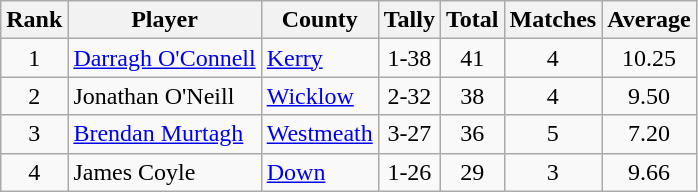<table class="wikitable">
<tr>
<th>Rank</th>
<th>Player</th>
<th>County</th>
<th>Tally</th>
<th>Total</th>
<th>Matches</th>
<th>Average</th>
</tr>
<tr>
<td rowspan="1" align="center">1</td>
<td><a href='#'>Darragh O'Connell</a></td>
<td><a href='#'>Kerry</a></td>
<td align="center">1-38</td>
<td align="center">41</td>
<td align="center">4</td>
<td align="center">10.25</td>
</tr>
<tr>
<td rowspan="1" align="center">2</td>
<td>Jonathan O'Neill</td>
<td><a href='#'>Wicklow</a></td>
<td align="center">2-32</td>
<td align="center">38</td>
<td align="center">4</td>
<td align="center">9.50</td>
</tr>
<tr>
<td rowspan="1" align="center">3</td>
<td><a href='#'>Brendan Murtagh</a></td>
<td><a href='#'>Westmeath</a></td>
<td align="center">3-27</td>
<td align="center">36</td>
<td align="center">5</td>
<td align="center">7.20</td>
</tr>
<tr>
<td rowspan="1" align="center">4</td>
<td>James Coyle</td>
<td><a href='#'>Down</a></td>
<td align="center">1-26</td>
<td align="center">29</td>
<td align="center">3</td>
<td align="center">9.66</td>
</tr>
</table>
